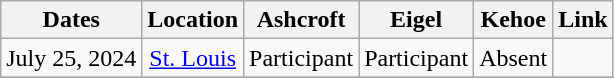<table class="wikitable" style="text-align:center">
<tr>
<th>Dates</th>
<th>Location</th>
<th>Ashcroft</th>
<th>Eigel</th>
<th>Kehoe</th>
<th>Link</th>
</tr>
<tr>
<td>July 25, 2024</td>
<td><a href='#'>St. Louis</a></td>
<td>Participant</td>
<td>Participant</td>
<td>Absent</td>
<td align=left></td>
</tr>
<tr>
</tr>
</table>
